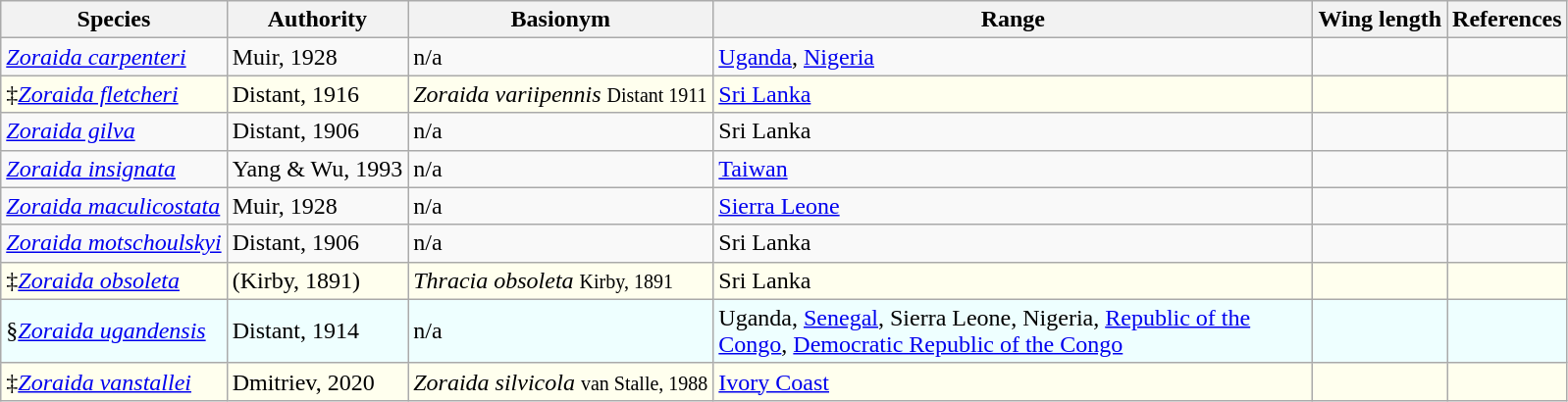<table class="wikitable">
<tr>
<th>Species</th>
<th>Authority</th>
<th>Basionym</th>
<th style=width:25em>Range</th>
<th>Wing length</th>
<th>References</th>
</tr>
<tr>
<td><em><a href='#'>Zoraida carpenteri</a></em></td>
<td>Muir, 1928</td>
<td>n/a</td>
<td><a href='#'>Uganda</a>, <a href='#'>Nigeria</a></td>
<td></td>
<td></td>
</tr>
<tr style="background: #ffffee;">
<td>‡<em><a href='#'>Zoraida fletcheri</a></em></td>
<td>Distant, 1916</td>
<td><em>Zoraida variipennis</em> <small>Distant 1911</small></td>
<td><a href='#'>Sri Lanka</a></td>
<td></td>
<td></td>
</tr>
<tr>
<td><em><a href='#'>Zoraida gilva</a></em></td>
<td>Distant, 1906</td>
<td>n/a</td>
<td>Sri Lanka</td>
<td></td>
<td></td>
</tr>
<tr>
<td><em><a href='#'>Zoraida insignata</a></em></td>
<td>Yang & Wu, 1993</td>
<td>n/a</td>
<td><a href='#'>Taiwan</a></td>
<td></td>
<td></td>
</tr>
<tr>
<td><em><a href='#'>Zoraida maculicostata</a></em></td>
<td>Muir, 1928</td>
<td>n/a</td>
<td><a href='#'>Sierra Leone</a></td>
<td></td>
<td></td>
</tr>
<tr>
<td><em><a href='#'>Zoraida motschoulskyi</a></em></td>
<td>Distant, 1906</td>
<td>n/a</td>
<td>Sri Lanka</td>
<td></td>
<td></td>
</tr>
<tr style="background: #ffffee;">
<td>‡<em><a href='#'>Zoraida obsoleta</a></em></td>
<td>(Kirby, 1891)</td>
<td><em>Thracia obsoleta</em> <small>Kirby, 1891</small></td>
<td>Sri Lanka</td>
<td></td>
<td></td>
</tr>
<tr style="background: #eeffff;">
<td>§<em><a href='#'>Zoraida ugandensis</a></em></td>
<td>Distant, 1914</td>
<td>n/a</td>
<td>Uganda, <a href='#'>Senegal</a>, Sierra Leone, Nigeria, <a href='#'>Republic of the Congo</a>, <a href='#'>Democratic Republic of the Congo</a></td>
<td></td>
<td></td>
</tr>
<tr style="background: #ffffee;">
<td>‡<em><a href='#'>Zoraida vanstallei</a></em></td>
<td>Dmitriev, 2020</td>
<td><em>Zoraida silvicola</em> <small>van Stalle, 1988</small></td>
<td><a href='#'>Ivory Coast</a></td>
<td></td>
<td></td>
</tr>
</table>
